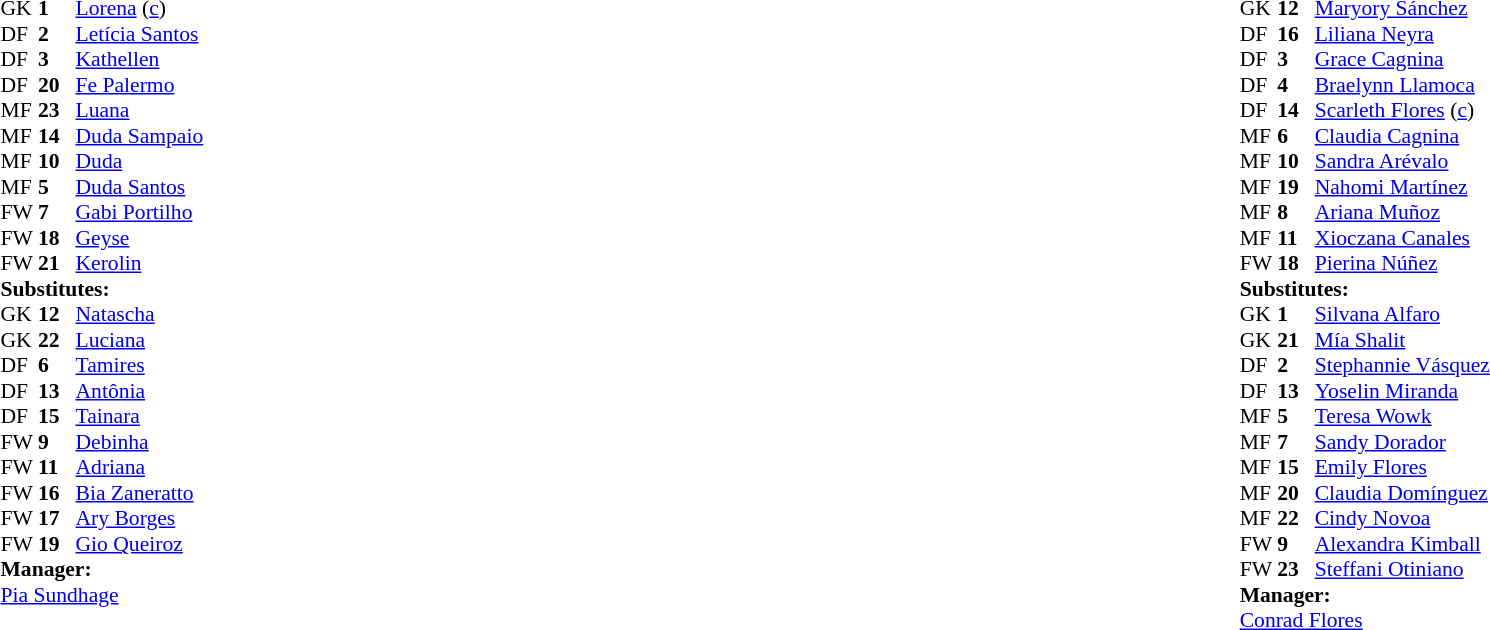<table width="100%">
<tr>
<td style="vertical-align:top; width:40%"><br><table style="font-size: 90%" cellspacing="0" cellpadding="0">
<tr>
<th width=25></th>
<th width=25></th>
</tr>
<tr>
<td>GK</td>
<td><strong>1</strong></td>
<td><a href='#'>Lorena</a> (<a href='#'>c</a>)</td>
</tr>
<tr>
<td>DF</td>
<td><strong>2</strong></td>
<td><a href='#'>Letícia Santos</a></td>
<td></td>
</tr>
<tr>
<td>DF</td>
<td><strong>3</strong></td>
<td><a href='#'>Kathellen</a></td>
<td></td>
<td></td>
</tr>
<tr>
<td>DF</td>
<td><strong>20</strong></td>
<td><a href='#'>Fe Palermo</a></td>
</tr>
<tr>
<td>MF</td>
<td><strong>23</strong></td>
<td><a href='#'>Luana</a></td>
<td></td>
<td></td>
</tr>
<tr>
<td>MF</td>
<td><strong>14</strong></td>
<td><a href='#'>Duda Sampaio</a></td>
</tr>
<tr>
<td>MF</td>
<td><strong>10</strong></td>
<td><a href='#'>Duda</a></td>
<td></td>
<td></td>
</tr>
<tr>
<td>MF</td>
<td><strong>5</strong></td>
<td><a href='#'>Duda Santos</a></td>
</tr>
<tr>
<td>FW</td>
<td><strong>7</strong></td>
<td><a href='#'>Gabi Portilho</a></td>
<td></td>
<td></td>
</tr>
<tr>
<td>FW</td>
<td><strong>18</strong></td>
<td><a href='#'>Geyse</a></td>
<td></td>
<td></td>
</tr>
<tr>
<td>FW</td>
<td><strong>21</strong></td>
<td><a href='#'>Kerolin</a></td>
</tr>
<tr>
<td colspan=3><strong>Substitutes:</strong></td>
</tr>
<tr>
<td>GK</td>
<td><strong>12</strong></td>
<td><a href='#'>Natascha</a></td>
</tr>
<tr>
<td>GK</td>
<td><strong>22</strong></td>
<td><a href='#'>Luciana</a></td>
</tr>
<tr>
<td>DF</td>
<td><strong>6</strong></td>
<td><a href='#'>Tamires</a></td>
<td></td>
<td></td>
</tr>
<tr>
<td>DF</td>
<td><strong>13</strong></td>
<td><a href='#'>Antônia</a></td>
</tr>
<tr>
<td>DF</td>
<td><strong>15</strong></td>
<td><a href='#'>Tainara</a></td>
<td></td>
<td></td>
</tr>
<tr>
<td>FW</td>
<td><strong>9</strong></td>
<td><a href='#'>Debinha</a></td>
<td></td>
<td></td>
</tr>
<tr>
<td>FW</td>
<td><strong>11</strong></td>
<td><a href='#'>Adriana</a></td>
<td></td>
<td></td>
</tr>
<tr>
<td>FW</td>
<td><strong>16</strong></td>
<td><a href='#'>Bia Zaneratto</a></td>
</tr>
<tr>
<td>FW</td>
<td><strong>17</strong></td>
<td><a href='#'>Ary Borges</a></td>
<td></td>
<td></td>
</tr>
<tr>
<td>FW</td>
<td><strong>19</strong></td>
<td><a href='#'>Gio Queiroz</a></td>
</tr>
<tr>
<td></td>
</tr>
<tr>
<td colspan=3><strong>Manager:</strong></td>
</tr>
<tr>
<td colspan="4"> <a href='#'>Pia Sundhage</a></td>
</tr>
</table>
</td>
<td style="vertical-align:top; width:50%"><br><table cellspacing="0" cellpadding="0" style="font-size:90%; margin:auto">
<tr>
<th width=25></th>
<th width=25></th>
</tr>
<tr>
<td>GK</td>
<td><strong>12</strong></td>
<td><a href='#'>Maryory Sánchez</a></td>
</tr>
<tr>
<td>DF</td>
<td><strong>16</strong></td>
<td><a href='#'>Liliana Neyra</a></td>
<td></td>
<td></td>
</tr>
<tr>
<td>DF</td>
<td><strong>3</strong></td>
<td><a href='#'>Grace Cagnina</a></td>
</tr>
<tr>
<td>DF</td>
<td><strong>4</strong></td>
<td><a href='#'>Braelynn Llamoca</a></td>
<td></td>
</tr>
<tr>
<td>DF</td>
<td><strong>14</strong></td>
<td><a href='#'>Scarleth Flores</a> (<a href='#'>c</a>)</td>
</tr>
<tr>
<td>MF</td>
<td><strong>6</strong></td>
<td><a href='#'>Claudia Cagnina</a></td>
<td></td>
<td></td>
</tr>
<tr>
<td>MF</td>
<td><strong>10</strong></td>
<td><a href='#'>Sandra Arévalo</a></td>
<td></td>
<td></td>
</tr>
<tr>
<td>MF</td>
<td><strong>19</strong></td>
<td><a href='#'>Nahomi Martínez</a></td>
</tr>
<tr>
<td>MF</td>
<td><strong>8</strong></td>
<td><a href='#'>Ariana Muñoz</a></td>
</tr>
<tr>
<td>MF</td>
<td><strong>11</strong></td>
<td><a href='#'>Xioczana Canales</a></td>
<td></td>
<td></td>
</tr>
<tr>
<td>FW</td>
<td><strong>18</strong></td>
<td><a href='#'>Pierina Núñez</a></td>
<td></td>
<td></td>
</tr>
<tr>
<td colspan=3><strong>Substitutes:</strong></td>
</tr>
<tr>
<td>GK</td>
<td><strong>1</strong></td>
<td><a href='#'>Silvana Alfaro</a></td>
</tr>
<tr>
<td>GK</td>
<td><strong>21</strong></td>
<td><a href='#'>Mía Shalit</a></td>
</tr>
<tr>
<td>DF</td>
<td><strong>2</strong></td>
<td><a href='#'>Stephannie Vásquez</a></td>
<td></td>
<td></td>
</tr>
<tr>
<td>DF</td>
<td><strong>13</strong></td>
<td><a href='#'>Yoselin Miranda</a></td>
<td></td>
<td></td>
</tr>
<tr>
<td>MF</td>
<td><strong>5</strong></td>
<td><a href='#'>Teresa Wowk</a></td>
<td></td>
<td></td>
</tr>
<tr>
<td>MF</td>
<td><strong>7</strong></td>
<td><a href='#'>Sandy Dorador</a></td>
<td></td>
<td></td>
</tr>
<tr>
<td>MF</td>
<td><strong>15</strong></td>
<td><a href='#'>Emily Flores</a></td>
</tr>
<tr>
<td>MF</td>
<td><strong>20</strong></td>
<td><a href='#'>Claudia Domínguez</a></td>
</tr>
<tr>
<td>MF</td>
<td><strong>22</strong></td>
<td><a href='#'>Cindy Novoa</a></td>
</tr>
<tr>
<td>FW</td>
<td><strong>9</strong></td>
<td><a href='#'>Alexandra Kimball</a></td>
<td></td>
<td></td>
</tr>
<tr>
<td>FW</td>
<td><strong>23</strong></td>
<td><a href='#'>Steffani Otiniano</a></td>
</tr>
<tr>
<td colspan=3><strong>Manager:</strong></td>
</tr>
<tr>
<td colspan="4"><a href='#'>Conrad Flores</a></td>
</tr>
</table>
</td>
</tr>
</table>
